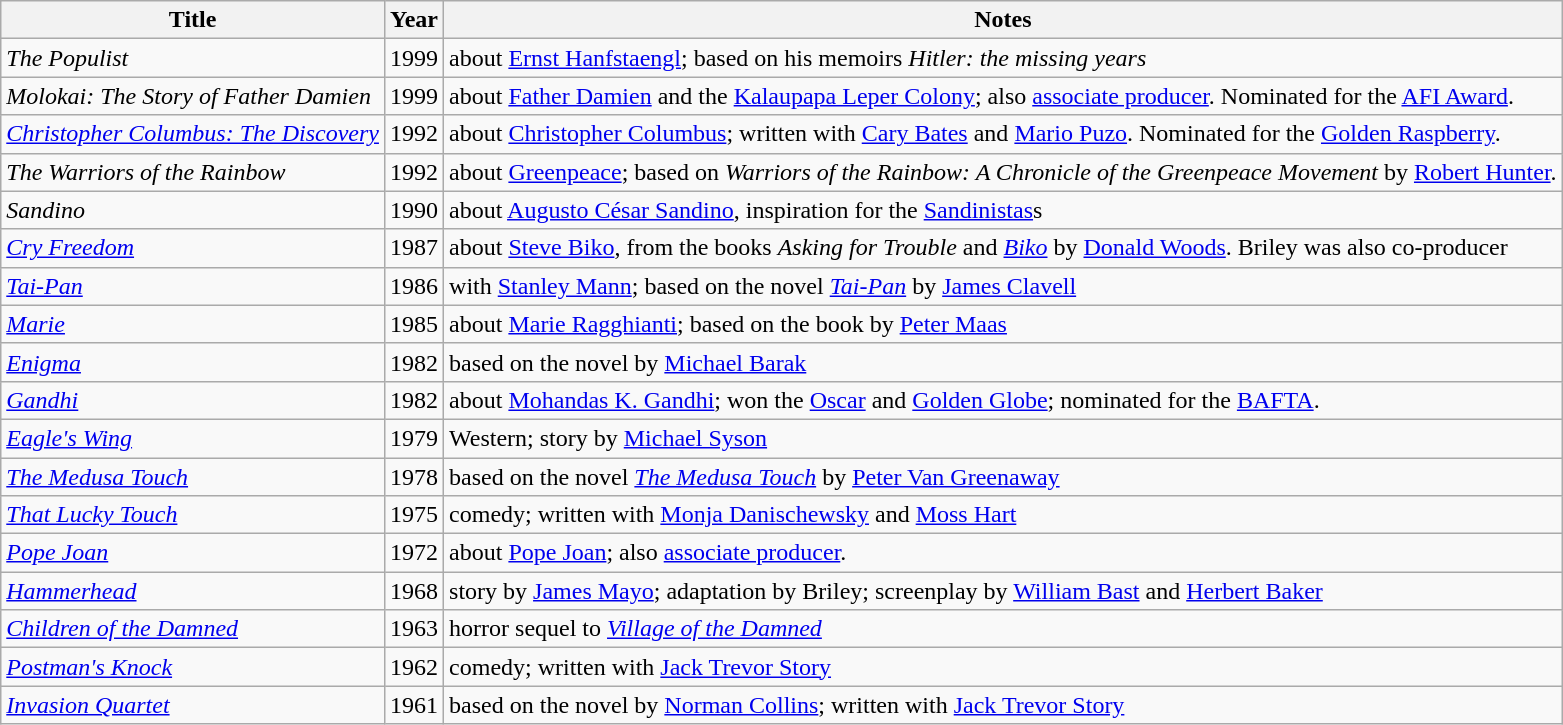<table class="wikitable sortable">
<tr>
<th>Title</th>
<th>Year</th>
<th>Notes</th>
</tr>
<tr>
<td><em>The Populist</em></td>
<td>1999</td>
<td>about <a href='#'>Ernst Hanfstaengl</a>; based on his memoirs <em>Hitler: the missing years</em></td>
</tr>
<tr>
<td><em>Molokai: The Story of Father Damien</em></td>
<td>1999</td>
<td>about <a href='#'>Father Damien</a> and the <a href='#'>Kalaupapa Leper Colony</a>; also <a href='#'>associate producer</a>. Nominated for the <a href='#'>AFI Award</a>.</td>
</tr>
<tr>
<td><em><a href='#'>Christopher Columbus: The Discovery</a></em></td>
<td>1992</td>
<td>about <a href='#'>Christopher Columbus</a>; written with <a href='#'>Cary Bates</a> and <a href='#'>Mario Puzo</a>. Nominated for the <a href='#'>Golden Raspberry</a>.</td>
</tr>
<tr>
<td><em>The Warriors of the Rainbow</em></td>
<td>1992</td>
<td>about <a href='#'>Greenpeace</a>; based on <em>Warriors of the Rainbow: A Chronicle of the Greenpeace Movement</em> by <a href='#'>Robert Hunter</a>.</td>
</tr>
<tr>
<td><em>Sandino</em></td>
<td>1990</td>
<td>about <a href='#'>Augusto César Sandino</a>, inspiration for the <a href='#'>Sandinistas</a>s</td>
</tr>
<tr>
<td><em><a href='#'>Cry Freedom</a></em></td>
<td>1987</td>
<td>about <a href='#'>Steve Biko</a>, from the books <em>Asking for Trouble</em> and <em><a href='#'>Biko</a></em> by <a href='#'>Donald Woods</a>. Briley was also co-producer</td>
</tr>
<tr>
<td><em><a href='#'>Tai-Pan</a></em></td>
<td>1986</td>
<td>with <a href='#'>Stanley Mann</a>; based on the novel <em><a href='#'>Tai-Pan</a></em> by <a href='#'>James Clavell</a></td>
</tr>
<tr>
<td><em><a href='#'>Marie</a></em></td>
<td>1985</td>
<td>about <a href='#'>Marie Ragghianti</a>; based on the book by <a href='#'>Peter Maas</a></td>
</tr>
<tr>
<td><em><a href='#'>Enigma</a></em></td>
<td>1982</td>
<td>based on the novel by <a href='#'>Michael Barak</a></td>
</tr>
<tr>
<td><em><a href='#'>Gandhi</a></em></td>
<td>1982</td>
<td>about <a href='#'>Mohandas K. Gandhi</a>; won the <a href='#'>Oscar</a> and <a href='#'>Golden Globe</a>; nominated for the <a href='#'>BAFTA</a>.</td>
</tr>
<tr>
<td><em><a href='#'>Eagle's Wing</a></em></td>
<td>1979</td>
<td>Western; story by <a href='#'>Michael Syson</a></td>
</tr>
<tr>
<td><em><a href='#'>The Medusa Touch</a></em></td>
<td>1978</td>
<td>based on the novel <em><a href='#'>The Medusa Touch</a></em> by <a href='#'>Peter Van Greenaway</a></td>
</tr>
<tr>
<td><em><a href='#'>That Lucky Touch</a></em></td>
<td>1975</td>
<td>comedy; written with <a href='#'>Monja Danischewsky</a> and <a href='#'>Moss Hart</a></td>
</tr>
<tr>
<td><em><a href='#'>Pope Joan</a></em></td>
<td>1972</td>
<td>about <a href='#'>Pope Joan</a>; also <a href='#'>associate producer</a>.</td>
</tr>
<tr>
<td><em><a href='#'>Hammerhead</a></em></td>
<td>1968</td>
<td>story by <a href='#'>James Mayo</a>; adaptation by Briley; screenplay by <a href='#'>William Bast</a> and <a href='#'>Herbert Baker</a></td>
</tr>
<tr>
<td><em><a href='#'>Children of the Damned</a></em></td>
<td>1963</td>
<td>horror sequel to <em><a href='#'>Village of the Damned</a></em></td>
</tr>
<tr>
<td><em><a href='#'>Postman's Knock</a></em></td>
<td>1962</td>
<td>comedy; written with <a href='#'>Jack Trevor Story</a></td>
</tr>
<tr>
<td><em><a href='#'>Invasion Quartet</a></em></td>
<td>1961</td>
<td>based on the novel by <a href='#'>Norman Collins</a>; written with <a href='#'>Jack Trevor Story</a></td>
</tr>
</table>
